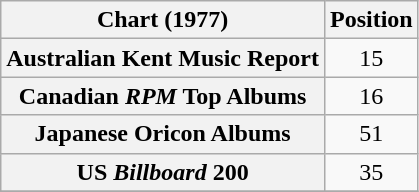<table class="wikitable sortable plainrowheaders" style="text-align:center">
<tr>
<th scope="col">Chart (1977)</th>
<th scope="col">Position</th>
</tr>
<tr>
<th scope="row">Australian Kent Music Report</th>
<td>15</td>
</tr>
<tr>
<th scope="row">Canadian <em>RPM</em> Top Albums</th>
<td>16</td>
</tr>
<tr>
<th scope="row">Japanese Oricon Albums</th>
<td>51</td>
</tr>
<tr>
<th scope="row">US <em>Billboard</em> 200</th>
<td>35</td>
</tr>
<tr>
</tr>
</table>
